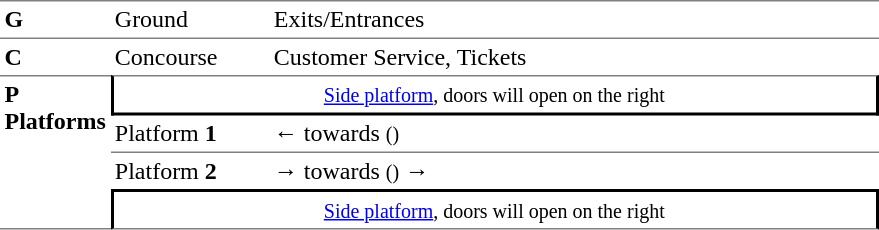<table table border=0 cellspacing=0 cellpadding=3>
<tr>
<td style="border-bottom:solid 1px gray;border-top:solid 1px gray;" width=50 valign=top><strong>G</strong></td>
<td style="border-top:solid 1px gray;border-bottom:solid 1px gray;" width=100 valign=top>Ground</td>
<td style="border-top:solid 1px gray;border-bottom:solid 1px gray;" width=400 valign=top>Exits/Entrances</td>
</tr>
<tr>
<td valign=top><strong>C</strong></td>
<td valign=top>Concourse</td>
<td valign=top>Customer Service, Tickets</td>
</tr>
<tr>
<td style="border-top:solid 1px gray;border-bottom:solid 1px gray;" rowspan=4 valign=top><strong>P<br>Platforms</strong></td>
<td style="border-top:solid 1px gray;border-right:solid 2px black;border-left:solid 2px black;border-bottom:solid 2px black;text-align:center;" colspan=2><small><a href='#'>Side platform</a>, doors will open on the right</small></td>
</tr>
<tr>
<td style="border-bottom:solid 1px gray;">Platform <span><strong>1</strong></span></td>
<td style="border-bottom:solid 1px gray;">←  towards  <small>()</small></td>
</tr>
<tr>
<td>Platform <span><strong>2</strong></span></td>
<td><span>→</span>  towards  <small>()</small> →</td>
</tr>
<tr>
<td style="border-bottom:solid 1px gray;border-top:solid 2px black;border-right:solid 2px black;border-left:solid 2px black;text-align:center;" colspan=2><small><a href='#'>Side platform</a>, doors will open on the right</small></td>
</tr>
</table>
